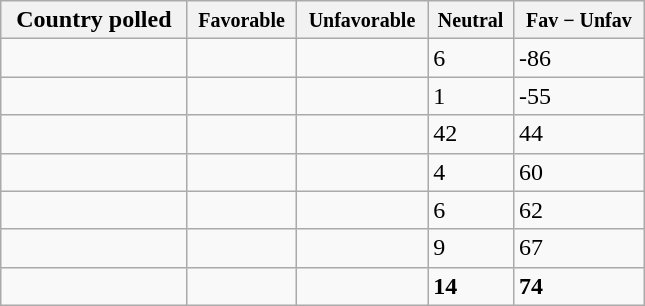<table class="wikitable sortable floatright" style="width:430px; border:1px black; float:right; margin-left:1em;">
<tr>
<th>Country polled</th>
<th><small>Favorable</small></th>
<th><small>Unfavorable</small></th>
<th><small>Neutral</small></th>
<th><small>Fav − Unfav</small></th>
</tr>
<tr>
<td></td>
<td></td>
<td></td>
<td>6</td>
<td><span>-86</span></td>
</tr>
<tr>
<td></td>
<td></td>
<td></td>
<td>1</td>
<td><span>-55</span></td>
</tr>
<tr>
<td></td>
<td></td>
<td></td>
<td>42</td>
<td><span>44</span></td>
</tr>
<tr>
<td></td>
<td></td>
<td></td>
<td>4</td>
<td><span>60</span></td>
</tr>
<tr>
<td></td>
<td></td>
<td></td>
<td>6</td>
<td><span>62</span></td>
</tr>
<tr>
<td></td>
<td></td>
<td></td>
<td>9</td>
<td><span>67</span></td>
</tr>
<tr>
<td><strong></strong></td>
<td></td>
<td></td>
<td><strong>14</strong></td>
<td><span><strong>74</strong></span></td>
</tr>
<tr>
</tr>
</table>
